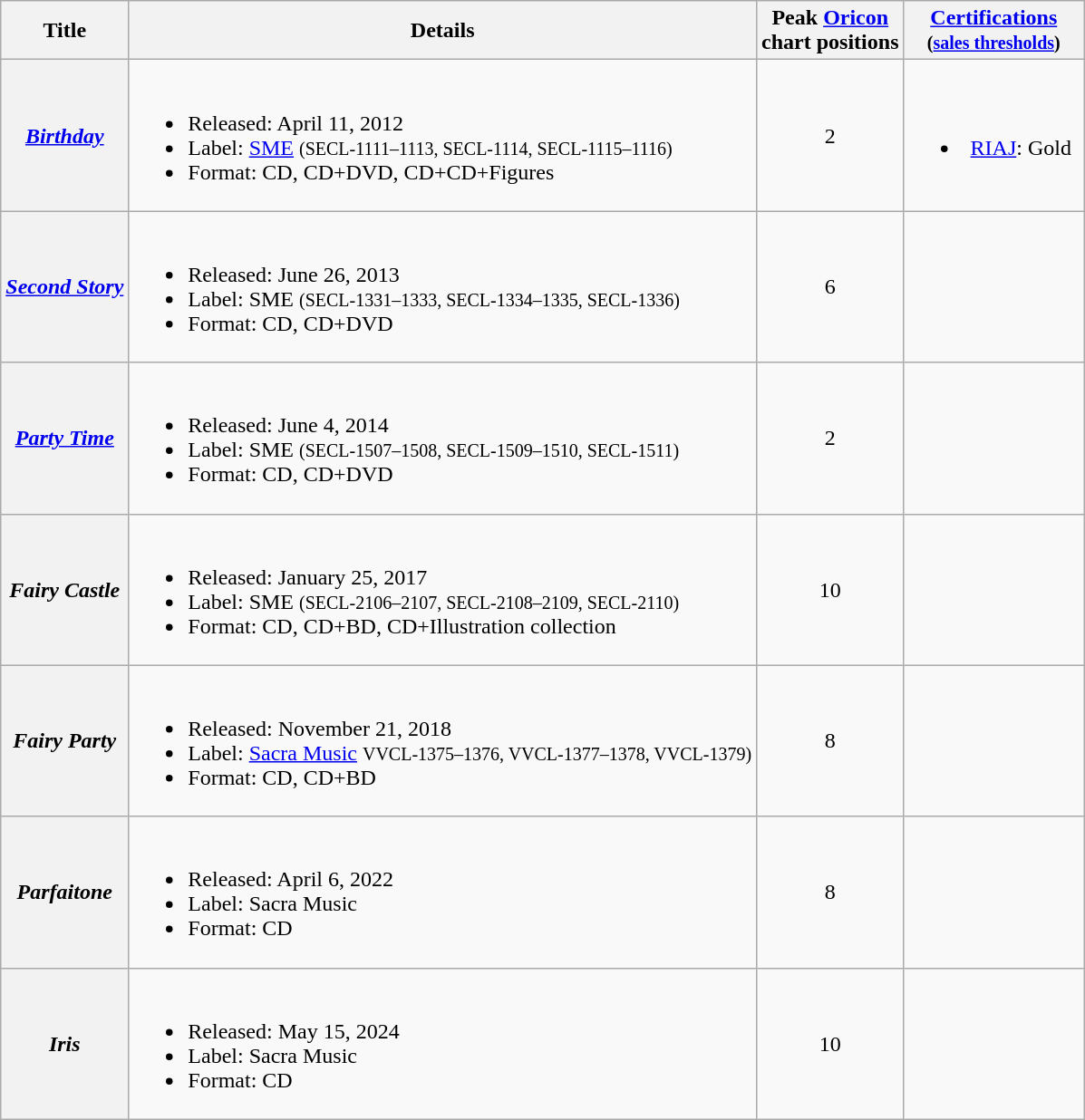<table class="wikitable plainrowheaders" style="text-align:center">
<tr>
<th scope="col" rowspan="1">Title</th>
<th scope="col" rowspan="1">Details</th>
<th colspan="1">Peak <a href='#'>Oricon</a><br> chart positions</th>
<th rowspan="1" width="125"><a href='#'>Certifications</a><br><small>(<a href='#'>sales thresholds</a>)</small></th>
</tr>
<tr>
<th scope=row><a href='#'><em>Birthday</em></a></th>
<td align="left"><br><ul><li>Released: April 11, 2012</li><li>Label: <a href='#'>SME</a> <small>(SECL-1111–1113, SECL-1114, SECL-1115–1116)</small></li><li>Format: CD, CD+DVD, CD+CD+Figures</li></ul></td>
<td align="center">2</td>
<td align="center"><br><ul><li><a href='#'>RIAJ</a>: Gold</li></ul></td>
</tr>
<tr>
<th scope=row><a href='#'><em>Second Story</em></a></th>
<td align="left"><br><ul><li>Released: June 26, 2013</li><li>Label: SME <small>(SECL-1331–1333, SECL-1334–1335, SECL-1336)</small></li><li>Format: CD, CD+DVD</li></ul></td>
<td align="center">6</td>
<td align="center"></td>
</tr>
<tr>
<th scope=row><a href='#'><em>Party Time</em></a></th>
<td align="left"><br><ul><li>Released: June 4, 2014</li><li>Label: SME <small>(SECL-1507–1508, SECL-1509–1510, SECL-1511)</small></li><li>Format: CD, CD+DVD</li></ul></td>
<td align="center">2</td>
<td align="center"></td>
</tr>
<tr>
<th scope=row><em>Fairy Castle</em></th>
<td align="left"><br><ul><li>Released: January 25, 2017</li><li>Label: SME <small>(SECL-2106–2107, SECL-2108–2109, SECL-2110)</small></li><li>Format: CD, CD+BD, CD+Illustration collection</li></ul></td>
<td align="center">10</td>
<td align="center"></td>
</tr>
<tr>
<th scope=row><em>Fairy Party</em></th>
<td align="left"><br><ul><li>Released: November 21, 2018</li><li>Label: <a href='#'>Sacra Music</a> <small>VVCL-1375–1376, VVCL-1377–1378, VVCL-1379)</small></li><li>Format: CD, CD+BD</li></ul></td>
<td align="center">8</td>
<td align="center"></td>
</tr>
<tr>
<th scope=row><em>Parfaitone</em></th>
<td align="left"><br><ul><li>Released: April 6, 2022</li><li>Label: Sacra Music</li><li>Format: CD</li></ul></td>
<td align="center">8</td>
<td align="center"></td>
</tr>
<tr>
<th scope=row><em>Iris</em></th>
<td align="left"><br><ul><li>Released: May 15, 2024</li><li>Label: Sacra Music</li><li>Format: CD</li></ul></td>
<td align="center">10</td>
<td align="center"></td>
</tr>
</table>
